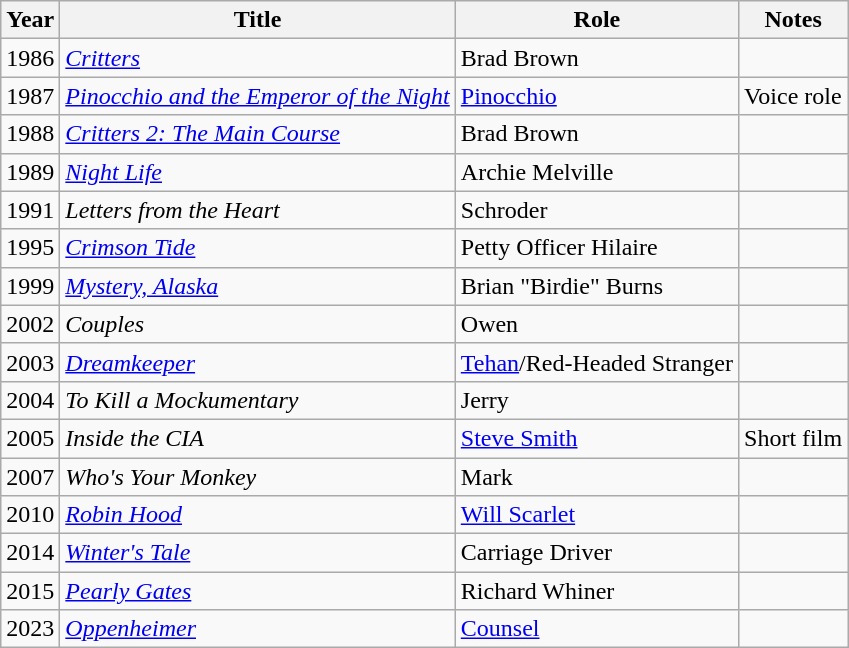<table class="wikitable sortable" | border="2" cellpadding="4" background: #f9f9f9;>
<tr>
<th>Year</th>
<th>Title</th>
<th>Role</th>
<th class="unsortable">Notes</th>
</tr>
<tr>
<td>1986</td>
<td><em><a href='#'>Critters</a></em></td>
<td>Brad Brown</td>
<td></td>
</tr>
<tr>
<td>1987</td>
<td><em><a href='#'>Pinocchio and the Emperor of the Night</a></em></td>
<td><a href='#'>Pinocchio</a></td>
<td>Voice role</td>
</tr>
<tr>
<td>1988</td>
<td><em><a href='#'>Critters 2: The Main Course</a></em></td>
<td>Brad Brown</td>
<td></td>
</tr>
<tr>
<td>1989</td>
<td><em><a href='#'>Night Life</a></em></td>
<td>Archie Melville</td>
<td></td>
</tr>
<tr>
<td>1991</td>
<td><em>Letters from the Heart</em></td>
<td>Schroder</td>
<td></td>
</tr>
<tr>
<td>1995</td>
<td><em><a href='#'>Crimson Tide</a></em></td>
<td>Petty Officer Hilaire</td>
<td></td>
</tr>
<tr>
<td>1999</td>
<td><em><a href='#'>Mystery, Alaska</a></em></td>
<td>Brian "Birdie" Burns</td>
<td></td>
</tr>
<tr>
<td>2002</td>
<td><em>Couples</em></td>
<td>Owen</td>
<td></td>
</tr>
<tr>
<td>2003</td>
<td><em><a href='#'>Dreamkeeper</a></em></td>
<td><a href='#'>Tehan</a>/Red-Headed Stranger</td>
<td></td>
</tr>
<tr>
<td>2004</td>
<td><em>To Kill a Mockumentary</em></td>
<td>Jerry</td>
<td></td>
</tr>
<tr>
<td>2005</td>
<td><em>Inside the CIA</em></td>
<td><a href='#'>Steve Smith</a></td>
<td>Short film</td>
</tr>
<tr>
<td>2007</td>
<td><em>Who's Your Monkey</em></td>
<td>Mark</td>
<td></td>
</tr>
<tr>
<td>2010</td>
<td><em><a href='#'>Robin Hood</a></em></td>
<td><a href='#'>Will Scarlet</a></td>
<td></td>
</tr>
<tr>
<td>2014</td>
<td><em><a href='#'>Winter's Tale</a></em></td>
<td>Carriage Driver</td>
<td></td>
</tr>
<tr>
<td>2015</td>
<td><em><a href='#'>Pearly Gates</a></em></td>
<td>Richard Whiner</td>
<td></td>
</tr>
<tr>
<td>2023</td>
<td><em><a href='#'>Oppenheimer</a></em></td>
<td><a href='#'>Counsel</a></td>
<td></td>
</tr>
</table>
